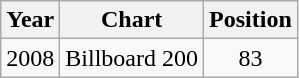<table class="wikitable">
<tr>
<th>Year</th>
<th>Chart</th>
<th>Position</th>
</tr>
<tr>
<td>2008</td>
<td>Billboard 200</td>
<td align="center">83</td>
</tr>
</table>
